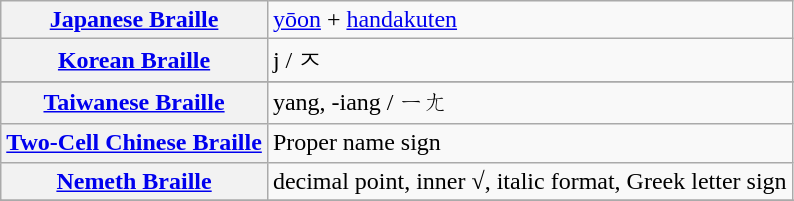<table class="wikitable">
<tr>
<th align=left><a href='#'>Japanese Braille</a></th>
<td><a href='#'>yōon</a> + <a href='#'>handakuten</a></td>
</tr>
<tr>
<th align=left><a href='#'>Korean Braille</a></th>
<td>j / ㅈ </td>
</tr>
<tr>
</tr>
<tr>
<th align=left><a href='#'>Taiwanese Braille</a></th>
<td>yang, -iang / ㄧㄤ</td>
</tr>
<tr>
<th align=left><a href='#'>Two-Cell Chinese Braille</a></th>
<td>Proper name sign</td>
</tr>
<tr>
<th align=left><a href='#'>Nemeth Braille</a></th>
<td>decimal point, inner √, italic format, Greek letter sign </td>
</tr>
<tr>
</tr>
<tr>
</tr>
<tr>
</tr>
</table>
